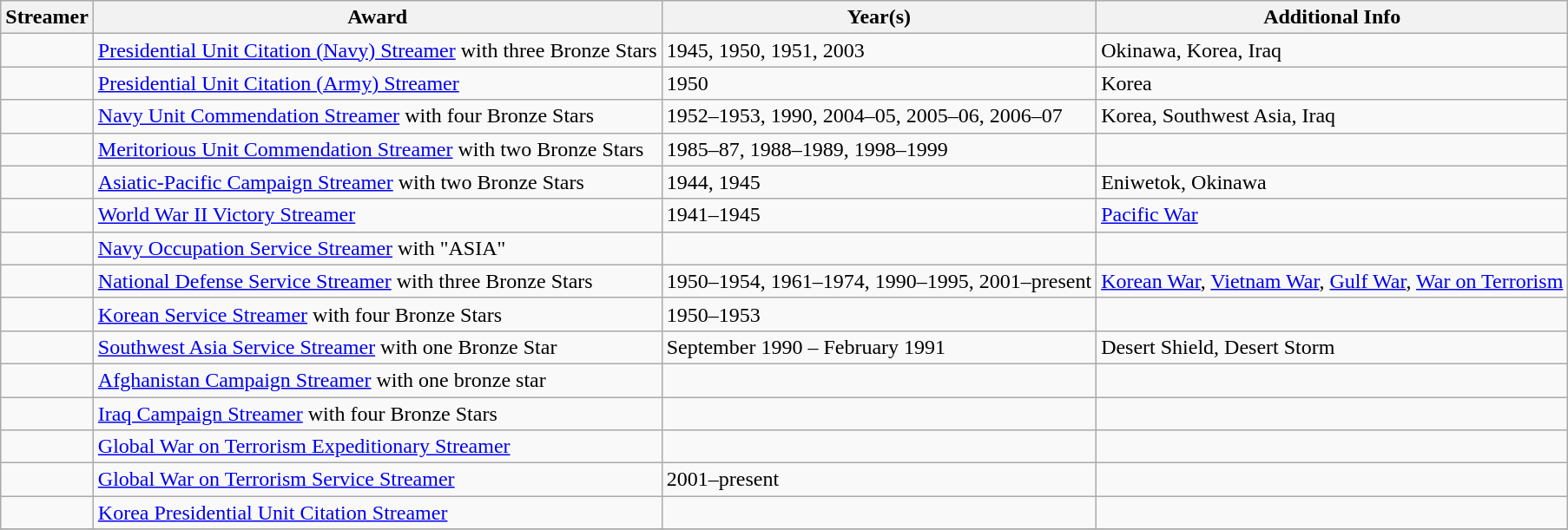<table class=wikitable>
<tr>
<th>Streamer</th>
<th>Award</th>
<th>Year(s)</th>
<th>Additional Info</th>
</tr>
<tr>
<td></td>
<td><a href='#'>Presidential Unit Citation (Navy) Streamer</a> with three Bronze Stars</td>
<td>1945, 1950, 1951, 2003</td>
<td>Okinawa, Korea, Iraq</td>
</tr>
<tr>
<td></td>
<td><a href='#'>Presidential Unit Citation (Army) Streamer</a></td>
<td>1950</td>
<td>Korea</td>
</tr>
<tr>
<td></td>
<td><a href='#'>Navy Unit Commendation Streamer</a> with four Bronze Stars</td>
<td>1952–1953, 1990, 2004–05, 2005–06, 2006–07</td>
<td>Korea, Southwest Asia, Iraq</td>
</tr>
<tr>
<td></td>
<td><a href='#'>Meritorious Unit Commendation Streamer</a> with two Bronze Stars</td>
<td>1985–87, 1988–1989, 1998–1999</td>
<td></td>
</tr>
<tr>
<td></td>
<td><a href='#'>Asiatic-Pacific Campaign Streamer</a> with two Bronze Stars</td>
<td>1944, 1945</td>
<td>Eniwetok, Okinawa</td>
</tr>
<tr>
<td></td>
<td><a href='#'>World War II Victory Streamer</a></td>
<td>1941–1945</td>
<td><a href='#'>Pacific War</a></td>
</tr>
<tr>
<td></td>
<td><a href='#'>Navy Occupation Service Streamer</a> with "ASIA"</td>
<td><br></td>
<td><br></td>
</tr>
<tr>
<td></td>
<td><a href='#'>National Defense Service Streamer</a> with three Bronze Stars</td>
<td>1950–1954, 1961–1974, 1990–1995, 2001–present</td>
<td><a href='#'>Korean War</a>, <a href='#'>Vietnam War</a>, <a href='#'>Gulf War</a>, <a href='#'>War on Terrorism</a></td>
</tr>
<tr>
<td></td>
<td><a href='#'>Korean Service Streamer</a> with four Bronze Stars</td>
<td>1950–1953</td>
<td><br></td>
</tr>
<tr>
<td></td>
<td><a href='#'>Southwest Asia Service Streamer</a> with one Bronze Star</td>
<td>September 1990 – February 1991</td>
<td>Desert Shield, Desert Storm</td>
</tr>
<tr>
<td></td>
<td><a href='#'>Afghanistan Campaign Streamer</a> with one bronze star</td>
<td><br></td>
<td><br></td>
</tr>
<tr>
<td></td>
<td><a href='#'>Iraq Campaign Streamer</a> with four Bronze Stars</td>
<td><br></td>
<td><br></td>
</tr>
<tr>
<td></td>
<td><a href='#'>Global War on Terrorism Expeditionary Streamer</a></td>
<td><br></td>
<td><br></td>
</tr>
<tr>
<td></td>
<td><a href='#'>Global War on Terrorism Service Streamer</a></td>
<td>2001–present</td>
<td><br></td>
</tr>
<tr>
<td></td>
<td><a href='#'>Korea Presidential Unit Citation Streamer</a></td>
<td><br></td>
<td><br></td>
</tr>
<tr>
</tr>
</table>
